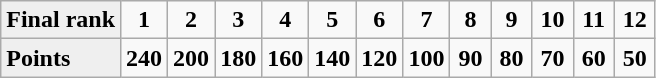<table class="wikitable" style="font-weight:bold; text-align:center">
<tr>
<td align=left bgcolor=#efefef>Final rank</td>
<td width=20>1</td>
<td width=20>2</td>
<td width=20>3</td>
<td width=20>4</td>
<td width=20>5</td>
<td width=20>6</td>
<td width=20>7</td>
<td width=20>8</td>
<td width=20>9</td>
<td width=20>10</td>
<td width=20>11</td>
<td width=20>12</td>
</tr>
<tr>
<td align=left bgcolor=#efefef>Points</td>
<td width=20>240</td>
<td width=20>200</td>
<td width=20>180</td>
<td width=20>160</td>
<td width=20>140</td>
<td width=20>120</td>
<td width=20>100</td>
<td width=20>90</td>
<td width=20>80</td>
<td width=20>70</td>
<td width=20>60</td>
<td width=20>50</td>
</tr>
</table>
